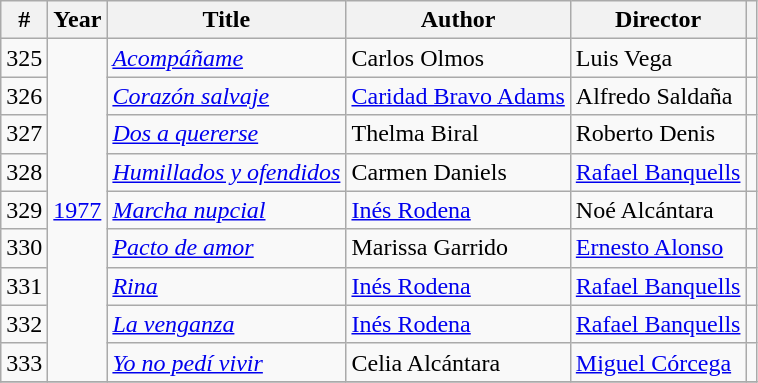<table class="wikitable sortable">
<tr>
<th>#</th>
<th>Year</th>
<th>Title</th>
<th>Author</th>
<th>Director</th>
<th></th>
</tr>
<tr>
<td>325</td>
<td rowspan="9"><a href='#'>1977</a></td>
<td><em><a href='#'>Acompáñame</a></em></td>
<td>Carlos Olmos</td>
<td>Luis Vega</td>
<td></td>
</tr>
<tr>
<td>326</td>
<td><em><a href='#'>Corazón salvaje</a></em></td>
<td><a href='#'>Caridad Bravo Adams</a></td>
<td>Alfredo Saldaña</td>
<td></td>
</tr>
<tr>
<td>327</td>
<td><em><a href='#'>Dos a quererse</a></em></td>
<td>Thelma Biral</td>
<td>Roberto Denis</td>
<td></td>
</tr>
<tr>
<td>328</td>
<td><em><a href='#'>Humillados y ofendidos</a></em></td>
<td>Carmen Daniels</td>
<td><a href='#'>Rafael Banquells</a></td>
<td></td>
</tr>
<tr>
<td>329</td>
<td><em><a href='#'>Marcha nupcial</a></em></td>
<td><a href='#'>Inés Rodena</a></td>
<td>Noé Alcántara</td>
<td></td>
</tr>
<tr>
<td>330</td>
<td><em><a href='#'>Pacto de amor</a></em></td>
<td>Marissa Garrido</td>
<td><a href='#'>Ernesto Alonso</a></td>
<td></td>
</tr>
<tr>
<td>331</td>
<td><em><a href='#'>Rina</a></em></td>
<td><a href='#'>Inés Rodena</a></td>
<td><a href='#'>Rafael Banquells</a></td>
<td></td>
</tr>
<tr>
<td>332</td>
<td><em><a href='#'>La venganza</a></em></td>
<td><a href='#'>Inés Rodena</a></td>
<td><a href='#'>Rafael Banquells</a></td>
<td></td>
</tr>
<tr>
<td>333</td>
<td><em><a href='#'>Yo no pedí vivir</a></em></td>
<td>Celia Alcántara</td>
<td><a href='#'>Miguel Córcega</a></td>
<td></td>
</tr>
<tr>
</tr>
</table>
